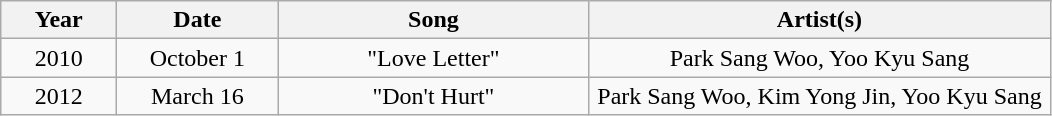<table class="wikitable">
<tr>
<th style="width:70px;">Year</th>
<th style="width:100px;">Date</th>
<th style="width:200px;">Song</th>
<th style="width:300px;">Artist(s)</th>
</tr>
<tr>
<td style="text-align:center;">2010</td>
<td style="text-align:center;">October 1</td>
<td style="text-align:center;">"Love Letter"</td>
<td style="text-align:center;">Park Sang Woo, Yoo Kyu Sang</td>
</tr>
<tr>
<td style="text-align:center;">2012</td>
<td style="text-align:center;">March 16</td>
<td style="text-align:center;">"Don't Hurt"</td>
<td style="text-align:center;">Park Sang Woo, Kim Yong Jin, Yoo Kyu Sang</td>
</tr>
</table>
